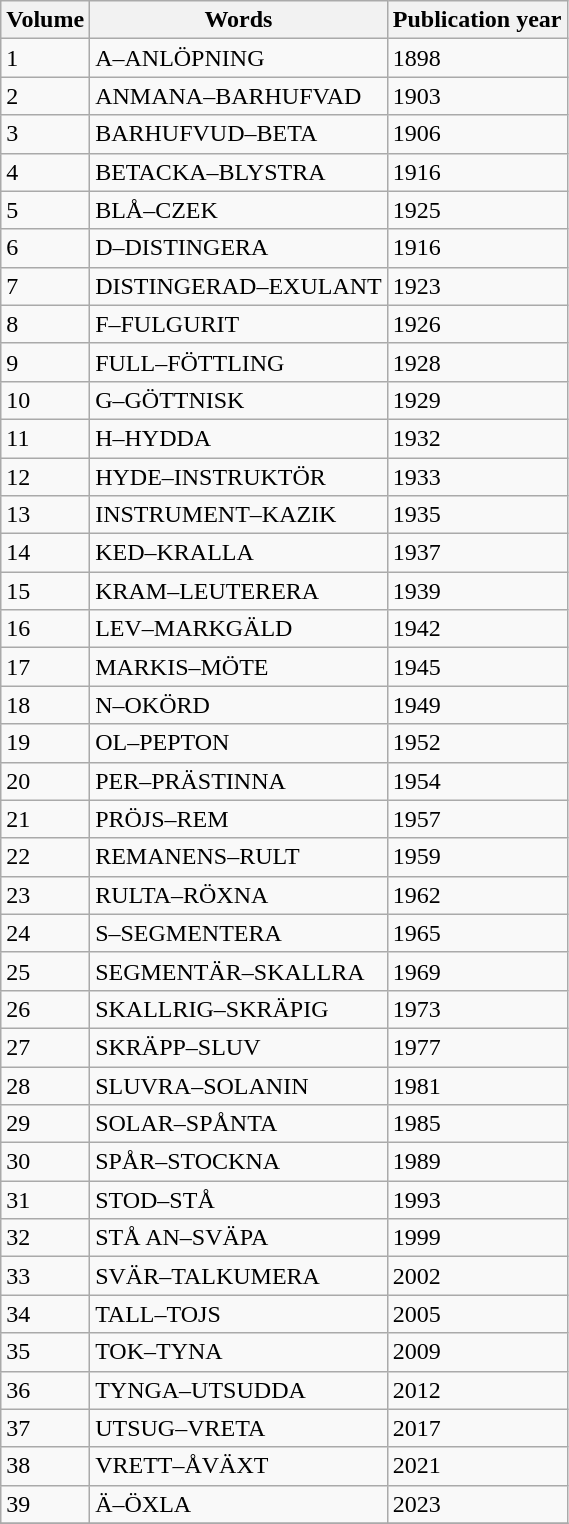<table class="wikitable">
<tr>
<th ! bgcolor="#FFEBAD">Volume</th>
<th bgcolor="#FFEBAD">Words</th>
<th bgcolor="#FFEBAD">Publication year</th>
</tr>
<tr>
<td>1</td>
<td>A–ANLÖPNING</td>
<td>1898</td>
</tr>
<tr>
<td>2</td>
<td>ANMANA–BARHUFVAD</td>
<td>1903</td>
</tr>
<tr>
<td>3</td>
<td>BARHUFVUD–BETA</td>
<td>1906</td>
</tr>
<tr>
<td>4</td>
<td>BETACKA–BLYSTRA</td>
<td>1916</td>
</tr>
<tr>
<td>5</td>
<td>BLÅ–CZEK</td>
<td>1925</td>
</tr>
<tr>
<td>6</td>
<td>D–DISTINGERA</td>
<td>1916</td>
</tr>
<tr>
<td>7</td>
<td>DISTINGERAD–EXULANT</td>
<td>1923</td>
</tr>
<tr>
<td>8</td>
<td>F–FULGURIT</td>
<td>1926</td>
</tr>
<tr>
<td>9</td>
<td>FULL–FÖTTLING</td>
<td>1928</td>
</tr>
<tr>
<td>10</td>
<td>G–GÖTTNISK</td>
<td>1929</td>
</tr>
<tr>
<td>11</td>
<td>H–HYDDA</td>
<td>1932</td>
</tr>
<tr>
<td>12</td>
<td>HYDE–INSTRUKTÖR</td>
<td>1933</td>
</tr>
<tr>
<td>13</td>
<td>INSTRUMENT–KAZIK</td>
<td>1935</td>
</tr>
<tr>
<td>14</td>
<td>KED–KRALLA</td>
<td>1937</td>
</tr>
<tr>
<td>15</td>
<td>KRAM–LEUTERERA</td>
<td>1939</td>
</tr>
<tr>
<td>16</td>
<td>LEV–MARKGÄLD</td>
<td>1942</td>
</tr>
<tr>
<td>17</td>
<td>MARKIS–MÖTE</td>
<td>1945</td>
</tr>
<tr>
<td>18</td>
<td>N–OKÖRD</td>
<td>1949</td>
</tr>
<tr>
<td>19</td>
<td>OL–PEPTON</td>
<td>1952</td>
</tr>
<tr>
<td>20</td>
<td>PER–PRÄSTINNA</td>
<td>1954</td>
</tr>
<tr>
<td>21</td>
<td>PRÖJS–REM</td>
<td>1957</td>
</tr>
<tr>
<td>22</td>
<td>REMANENS–RULT</td>
<td>1959</td>
</tr>
<tr>
<td>23</td>
<td>RULTA–RÖXNA</td>
<td>1962</td>
</tr>
<tr>
<td>24</td>
<td>S–SEGMENTERA</td>
<td>1965</td>
</tr>
<tr>
<td>25</td>
<td>SEGMENTÄR–SKALLRA</td>
<td>1969</td>
</tr>
<tr>
<td>26</td>
<td>SKALLRIG–SKRÄPIG</td>
<td>1973</td>
</tr>
<tr>
<td>27</td>
<td>SKRÄPP–SLUV</td>
<td>1977</td>
</tr>
<tr>
<td>28</td>
<td>SLUVRA–SOLANIN</td>
<td>1981</td>
</tr>
<tr>
<td>29</td>
<td>SOLAR–SPÅNTA</td>
<td>1985</td>
</tr>
<tr>
<td>30</td>
<td>SPÅR–STOCKNA</td>
<td>1989</td>
</tr>
<tr>
<td>31</td>
<td>STOD–STÅ</td>
<td>1993</td>
</tr>
<tr>
<td>32</td>
<td>STÅ AN–SVÄPA</td>
<td>1999</td>
</tr>
<tr>
<td>33</td>
<td>SVÄR–TALKUMERA</td>
<td>2002</td>
</tr>
<tr>
<td>34</td>
<td>TALL–TOJS</td>
<td>2005</td>
</tr>
<tr>
<td>35</td>
<td>TOK–TYNA</td>
<td>2009</td>
</tr>
<tr>
<td>36</td>
<td>TYNGA–UTSUDDA</td>
<td>2012</td>
</tr>
<tr>
<td>37</td>
<td>UTSUG–VRETA</td>
<td>2017</td>
</tr>
<tr>
<td>38</td>
<td>VRETT–ÅVÄXT</td>
<td>2021</td>
</tr>
<tr>
<td>39</td>
<td>Ä–ÖXLA</td>
<td>2023</td>
</tr>
<tr>
</tr>
</table>
